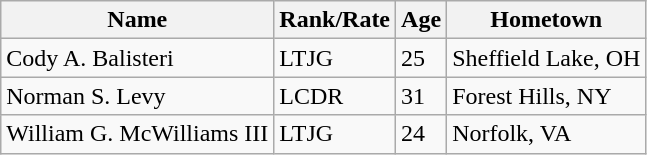<table class="wikitable">
<tr>
<th>Name</th>
<th>Rank/Rate</th>
<th>Age</th>
<th>Hometown</th>
</tr>
<tr>
<td>Cody A. Balisteri</td>
<td>LTJG</td>
<td>25</td>
<td>Sheffield Lake, OH</td>
</tr>
<tr>
<td>Norman S. Levy</td>
<td>LCDR</td>
<td>31</td>
<td>Forest Hills, NY</td>
</tr>
<tr>
<td>William G. McWilliams III</td>
<td>LTJG</td>
<td>24</td>
<td>Norfolk, VA</td>
</tr>
</table>
